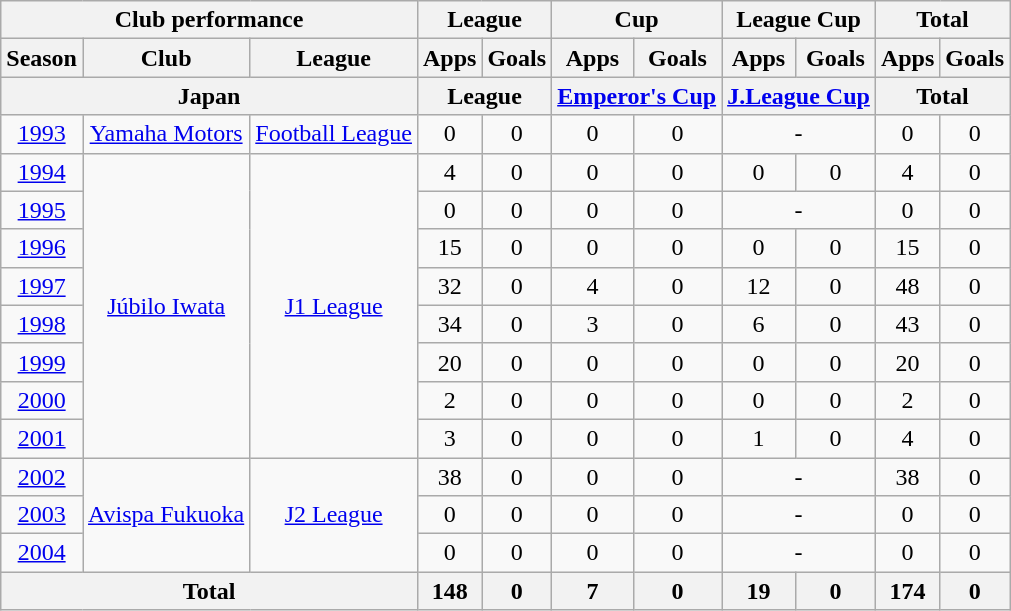<table class="wikitable" style="text-align:center;">
<tr>
<th colspan=3>Club performance</th>
<th colspan=2>League</th>
<th colspan=2>Cup</th>
<th colspan=2>League Cup</th>
<th colspan=2>Total</th>
</tr>
<tr>
<th>Season</th>
<th>Club</th>
<th>League</th>
<th>Apps</th>
<th>Goals</th>
<th>Apps</th>
<th>Goals</th>
<th>Apps</th>
<th>Goals</th>
<th>Apps</th>
<th>Goals</th>
</tr>
<tr>
<th colspan=3>Japan</th>
<th colspan=2>League</th>
<th colspan=2><a href='#'>Emperor's Cup</a></th>
<th colspan=2><a href='#'>J.League Cup</a></th>
<th colspan=2>Total</th>
</tr>
<tr>
<td><a href='#'>1993</a></td>
<td><a href='#'>Yamaha Motors</a></td>
<td><a href='#'>Football League</a></td>
<td>0</td>
<td>0</td>
<td>0</td>
<td>0</td>
<td colspan="2">-</td>
<td>0</td>
<td>0</td>
</tr>
<tr>
<td><a href='#'>1994</a></td>
<td rowspan="8"><a href='#'>Júbilo Iwata</a></td>
<td rowspan="8"><a href='#'>J1 League</a></td>
<td>4</td>
<td>0</td>
<td>0</td>
<td>0</td>
<td>0</td>
<td>0</td>
<td>4</td>
<td>0</td>
</tr>
<tr>
<td><a href='#'>1995</a></td>
<td>0</td>
<td>0</td>
<td>0</td>
<td>0</td>
<td colspan="2">-</td>
<td>0</td>
<td>0</td>
</tr>
<tr>
<td><a href='#'>1996</a></td>
<td>15</td>
<td>0</td>
<td>0</td>
<td>0</td>
<td>0</td>
<td>0</td>
<td>15</td>
<td>0</td>
</tr>
<tr>
<td><a href='#'>1997</a></td>
<td>32</td>
<td>0</td>
<td>4</td>
<td>0</td>
<td>12</td>
<td>0</td>
<td>48</td>
<td>0</td>
</tr>
<tr>
<td><a href='#'>1998</a></td>
<td>34</td>
<td>0</td>
<td>3</td>
<td>0</td>
<td>6</td>
<td>0</td>
<td>43</td>
<td>0</td>
</tr>
<tr>
<td><a href='#'>1999</a></td>
<td>20</td>
<td>0</td>
<td>0</td>
<td>0</td>
<td>0</td>
<td>0</td>
<td>20</td>
<td>0</td>
</tr>
<tr>
<td><a href='#'>2000</a></td>
<td>2</td>
<td>0</td>
<td>0</td>
<td>0</td>
<td>0</td>
<td>0</td>
<td>2</td>
<td>0</td>
</tr>
<tr>
<td><a href='#'>2001</a></td>
<td>3</td>
<td>0</td>
<td>0</td>
<td>0</td>
<td>1</td>
<td>0</td>
<td>4</td>
<td>0</td>
</tr>
<tr>
<td><a href='#'>2002</a></td>
<td rowspan="3"><a href='#'>Avispa Fukuoka</a></td>
<td rowspan="3"><a href='#'>J2 League</a></td>
<td>38</td>
<td>0</td>
<td>0</td>
<td>0</td>
<td colspan="2">-</td>
<td>38</td>
<td>0</td>
</tr>
<tr>
<td><a href='#'>2003</a></td>
<td>0</td>
<td>0</td>
<td>0</td>
<td>0</td>
<td colspan="2">-</td>
<td>0</td>
<td>0</td>
</tr>
<tr>
<td><a href='#'>2004</a></td>
<td>0</td>
<td>0</td>
<td>0</td>
<td>0</td>
<td colspan="2">-</td>
<td>0</td>
<td>0</td>
</tr>
<tr>
<th colspan=3>Total</th>
<th>148</th>
<th>0</th>
<th>7</th>
<th>0</th>
<th>19</th>
<th>0</th>
<th>174</th>
<th>0</th>
</tr>
</table>
